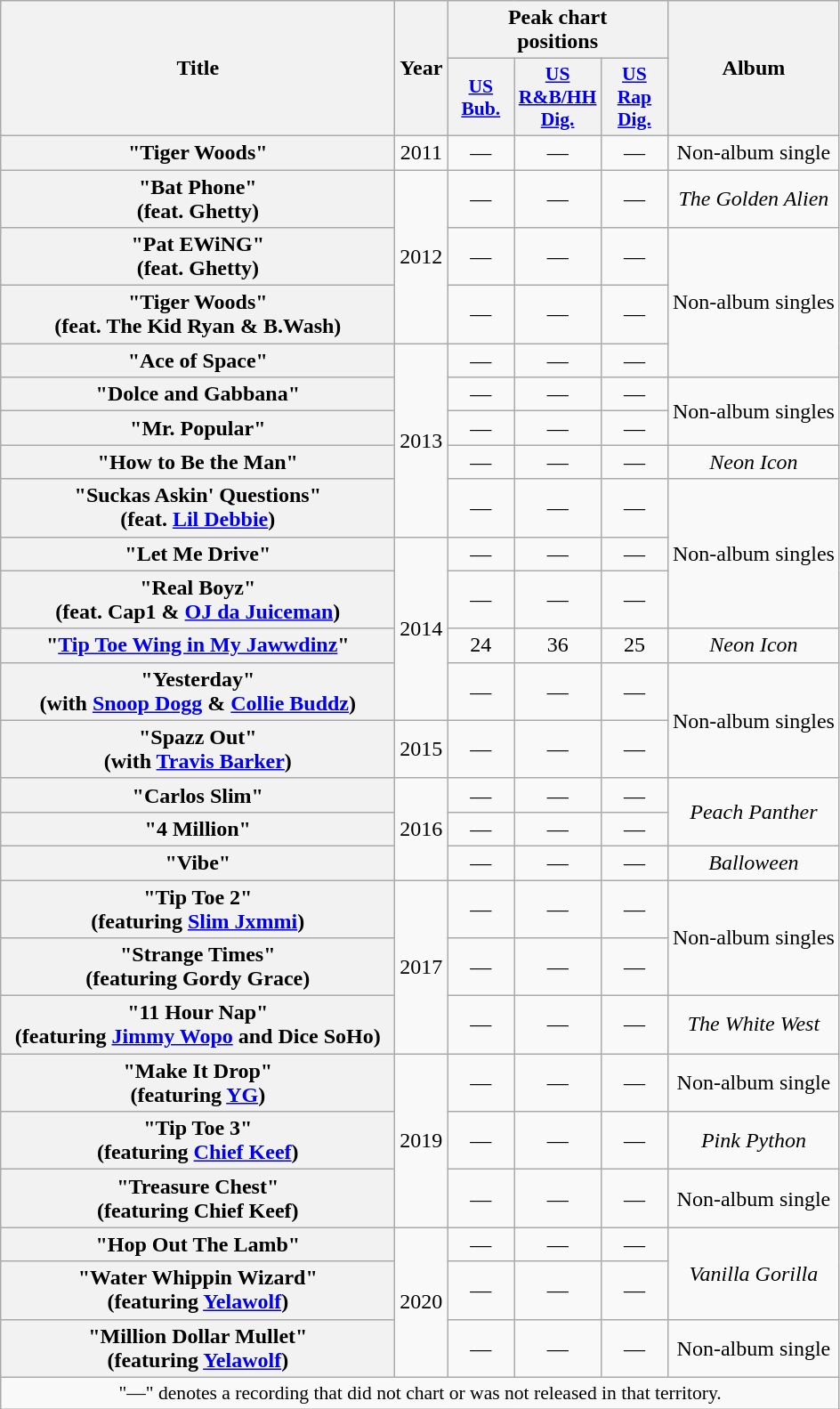<table class="wikitable plainrowheaders" style="text-align:center;">
<tr>
<th scope="col" rowspan="2" style="width:18em;">Title</th>
<th scope="col" rowspan="2">Year</th>
<th scope="col" colspan="3">Peak chart<br>positions</th>
<th scope="col" rowspan="2">Album</th>
</tr>
<tr>
<th scope="col" style="width:3em;font-size:90%;"><a href='#'>US<br>Bub.</a><br></th>
<th scope="col" style="width:3em;font-size:90%;"><a href='#'>US R&B/HH Dig.</a><br></th>
<th scope="col" style="width:3em;font-size:90%;"><a href='#'>US Rap Dig.</a><br></th>
</tr>
<tr>
<th scope="row">"Tiger Woods"</th>
<td>2011</td>
<td>—</td>
<td>—</td>
<td>—</td>
<td>Non-album single</td>
</tr>
<tr>
<th scope="row">"Bat Phone"<br><span>(feat. Ghetty)</span></th>
<td rowspan="3">2012</td>
<td>—</td>
<td>—</td>
<td>—</td>
<td><em>The Golden Alien</em></td>
</tr>
<tr>
<th scope="row">"Pat EWiNG"<br><span>(feat. Ghetty)</span></th>
<td>—</td>
<td>—</td>
<td>—</td>
<td rowspan="3">Non-album singles</td>
</tr>
<tr>
<th scope="row">"Tiger Woods"<br><span>(feat. The Kid Ryan & B.Wash)</span></th>
<td>—</td>
<td>—</td>
<td>—</td>
</tr>
<tr>
<th scope="row">"Ace of Space"</th>
<td rowspan="5">2013</td>
<td>—</td>
<td>—</td>
<td>—</td>
</tr>
<tr>
<th scope="row">"Dolce and Gabbana"</th>
<td>—</td>
<td>—</td>
<td>—</td>
<td rowspan="2">Non-album singles</td>
</tr>
<tr>
<th scope="row">"Mr. Popular"</th>
<td>—</td>
<td>—</td>
<td>—</td>
</tr>
<tr>
<th scope="row">"How to Be the Man"</th>
<td>—</td>
<td>—</td>
<td>—</td>
<td><em>Neon Icon</em></td>
</tr>
<tr>
<th scope="row">"Suckas Askin' Questions"<br><span>(feat. <a href='#'>Lil Debbie</a>)</span></th>
<td>—</td>
<td>—</td>
<td>—</td>
<td rowspan="3">Non-album singles</td>
</tr>
<tr>
<th scope="row">"Let Me Drive"</th>
<td rowspan="4">2014</td>
<td>—</td>
<td>—</td>
<td>—</td>
</tr>
<tr>
<th scope="row">"Real Boyz"<br><span>(feat. Cap1 & <a href='#'>OJ da Juiceman</a>)</span></th>
<td>—</td>
<td>—</td>
<td>—</td>
</tr>
<tr>
<th scope="row">"<a href='#'>Tip Toe Wing in My Jawwdinz</a>"</th>
<td>24</td>
<td>36</td>
<td>25</td>
<td><em>Neon Icon</em></td>
</tr>
<tr>
<th scope="row">"Yesterday"<br><span>(with <a href='#'>Snoop Dogg</a> & <a href='#'>Collie Buddz</a>)</span></th>
<td>—</td>
<td>—</td>
<td>—</td>
<td rowspan="2">Non-album singles</td>
</tr>
<tr>
<th scope="row">"Spazz Out"<br><span> (with <a href='#'>Travis Barker</a>)</span></th>
<td>2015</td>
<td>—</td>
<td>—</td>
<td>—</td>
</tr>
<tr>
<th scope="row">"Carlos Slim"</th>
<td rowspan="3">2016</td>
<td>—</td>
<td>—</td>
<td>—</td>
<td rowspan="2"><em>Peach Panther</em></td>
</tr>
<tr>
<th scope="row">"4 Million"</th>
<td>—</td>
<td>—</td>
<td>—</td>
</tr>
<tr>
<th scope="row">"Vibe"</th>
<td>—</td>
<td>—</td>
<td>—</td>
<td><em>Balloween</em></td>
</tr>
<tr>
<th scope="row">"Tip Toe 2"<br><span>(featuring <a href='#'>Slim Jxmmi</a>)</span></th>
<td rowspan="3">2017</td>
<td>—</td>
<td>—</td>
<td>—</td>
<td rowspan="2">Non-album singles</td>
</tr>
<tr>
<th scope="row">"Strange Times"<br><span>(featuring Gordy Grace)</span></th>
<td>—</td>
<td>—</td>
<td>—</td>
</tr>
<tr>
<th scope="row">"11 Hour Nap"<br><span>(featuring <a href='#'>Jimmy Wopo</a> and Dice SoHo)</span></th>
<td>—</td>
<td>—</td>
<td>—</td>
<td><em>The White West</em></td>
</tr>
<tr>
<th scope="row">"Make It Drop"<br><span>(featuring <a href='#'>YG</a>)</span></th>
<td rowspan="3">2019</td>
<td>—</td>
<td>—</td>
<td>—</td>
<td>Non-album single</td>
</tr>
<tr>
<th scope="row">"Tip Toe 3"<br><span>(featuring <a href='#'>Chief Keef</a>)</span></th>
<td>—</td>
<td>—</td>
<td>—</td>
<td><em>Pink Python</em></td>
</tr>
<tr>
<th scope="row">"Treasure Chest"<br><span>(featuring Chief Keef)</span></th>
<td>—</td>
<td>—</td>
<td>—</td>
<td>Non-album single</td>
</tr>
<tr>
<th scope="row">"Hop Out The Lamb"<br><span></span></th>
<td rowspan="3">2020</td>
<td>—</td>
<td>—</td>
<td>—</td>
<td rowspan="2"><em>Vanilla Gorilla</em></td>
</tr>
<tr>
<th scope="row">"Water Whippin Wizard"<br><span>(featuring <a href='#'>Yelawolf</a>)</span></th>
<td>—</td>
<td>—</td>
<td>—</td>
</tr>
<tr>
<th scope="row">"Million Dollar Mullet"<br><span>(featuring <a href='#'>Yelawolf</a>)</span></th>
<td>—</td>
<td>—</td>
<td>—</td>
<td>Non-album single</td>
</tr>
<tr>
<td colspan="13" style="font-size:90%">"—" denotes a recording that did not chart or was not released in that territory.</td>
</tr>
</table>
